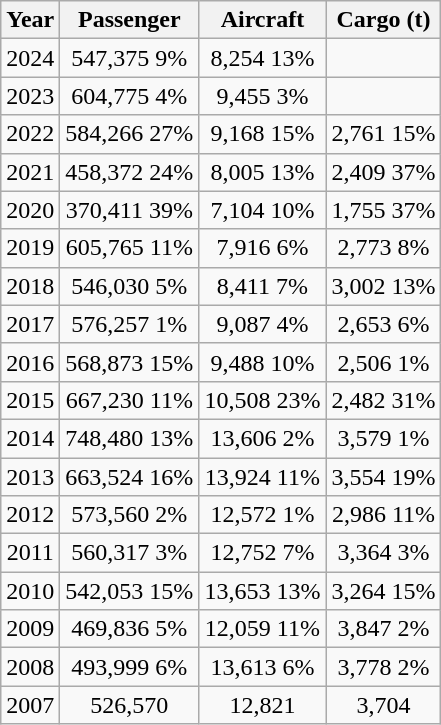<table class="wikitable">
<tr>
<th>Year</th>
<th style="text-align:center;">Passenger</th>
<th>Aircraft</th>
<th>Cargo (t)</th>
</tr>
<tr style="text-align:center;">
<td>2024</td>
<td style="text-align:center;">547,375  9%</td>
<td>8,254  13%</td>
<td></td>
</tr>
<tr style="text-align:center;">
<td>2023</td>
<td style="text-align:center;">604,775  4%</td>
<td>9,455  3%</td>
<td></td>
</tr>
<tr style="text-align:center;">
<td>2022</td>
<td style="text-align:center;">584,266  27%</td>
<td>9,168  15%</td>
<td>2,761  15%</td>
</tr>
<tr style="text-align:center;">
<td>2021</td>
<td style="text-align:center;">458,372  24%</td>
<td>8,005  13%</td>
<td>2,409  37%</td>
</tr>
<tr style="text-align:center;">
<td>2020</td>
<td style="text-align:center;">370,411  39%</td>
<td>7,104  10%</td>
<td>1,755  37%</td>
</tr>
<tr style="text-align:center;">
<td>2019</td>
<td style="text-align:center;">605,765  11%</td>
<td>7,916  6%</td>
<td>2,773  8%</td>
</tr>
<tr style="text-align:center;">
<td>2018</td>
<td style="text-align:center;">546,030  5%</td>
<td>8,411  7%</td>
<td>3,002  13%</td>
</tr>
<tr style="text-align:center;">
<td>2017</td>
<td style="text-align:center;">576,257  1%</td>
<td>9,087  4%</td>
<td>2,653  6%</td>
</tr>
<tr style="text-align:center;">
<td>2016</td>
<td style="text-align:center;">568,873  15%</td>
<td>9,488  10%</td>
<td>2,506  1%</td>
</tr>
<tr style="text-align:center;">
<td>2015</td>
<td style="text-align:center;">667,230  11%</td>
<td>10,508  23%</td>
<td>2,482  31%</td>
</tr>
<tr style="text-align:center;">
<td>2014</td>
<td style="text-align:center;">748,480  13%</td>
<td>13,606  2%</td>
<td>3,579  1%</td>
</tr>
<tr style="text-align:center;">
<td>2013</td>
<td style="text-align:center;">663,524  16%</td>
<td>13,924  11%</td>
<td>3,554  19%</td>
</tr>
<tr style="text-align:center;">
<td>2012</td>
<td style="text-align:center;">573,560  2%</td>
<td>12,572  1%</td>
<td>2,986  11%</td>
</tr>
<tr style="text-align:center;">
<td>2011</td>
<td style="text-align:center;">560,317  3%</td>
<td>12,752  7%</td>
<td>3,364  3%</td>
</tr>
<tr style="text-align:center;">
<td>2010</td>
<td style="text-align:center;">542,053  15%</td>
<td>13,653  13%</td>
<td>3,264  15%</td>
</tr>
<tr style="text-align:center;">
<td>2009</td>
<td style="text-align:center;">469,836  5%</td>
<td>12,059  11%</td>
<td>3,847  2%</td>
</tr>
<tr style="text-align:center;">
<td>2008</td>
<td style="text-align:center;">493,999  6%</td>
<td>13,613  6%</td>
<td>3,778  2%</td>
</tr>
<tr style="text-align:center;">
<td>2007</td>
<td style="text-align:center;">526,570</td>
<td>12,821</td>
<td>3,704</td>
</tr>
</table>
